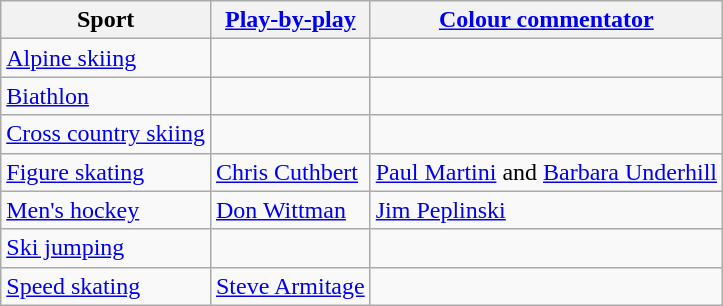<table class="wikitable">
<tr>
<th>Sport</th>
<th><a href='#'>Play-by-play</a></th>
<th><a href='#'>Colour commentator</a></th>
</tr>
<tr>
<td><a href='#'>Alpine skiing</a></td>
<td></td>
<td></td>
</tr>
<tr>
<td><a href='#'>Biathlon</a></td>
<td></td>
<td></td>
</tr>
<tr>
<td><a href='#'>Cross country skiing</a></td>
<td></td>
<td></td>
</tr>
<tr>
<td><a href='#'>Figure skating</a></td>
<td><a href='#'>Chris Cuthbert</a></td>
<td><a href='#'>Paul Martini</a> and <a href='#'>Barbara Underhill</a></td>
</tr>
<tr>
<td><a href='#'>Men's hockey</a></td>
<td><a href='#'>Don Wittman</a></td>
<td><a href='#'>Jim Peplinski</a></td>
</tr>
<tr>
<td><a href='#'>Ski jumping</a></td>
<td></td>
<td></td>
</tr>
<tr>
<td><a href='#'>Speed skating</a></td>
<td><a href='#'>Steve Armitage</a></td>
<td></td>
</tr>
</table>
